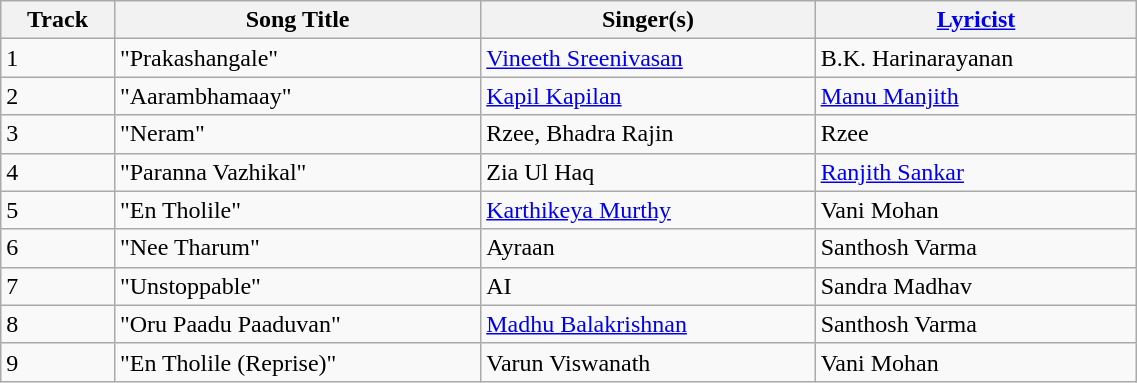<table class="wikitable" width="60%">
<tr>
<th>Track</th>
<th>Song Title</th>
<th>Singer(s)</th>
<th><a href='#'>Lyricist</a></th>
</tr>
<tr>
<td>1</td>
<td>"Prakashangale"</td>
<td><a href='#'>Vineeth Sreenivasan</a></td>
<td>B.K. Harinarayanan</td>
</tr>
<tr>
<td>2</td>
<td>"Aarambhamaay"</td>
<td><a href='#'>Kapil Kapilan</a></td>
<td><a href='#'>Manu Manjith</a></td>
</tr>
<tr>
<td>3</td>
<td>"Neram"</td>
<td>Rzee, Bhadra Rajin</td>
<td>Rzee</td>
</tr>
<tr>
<td>4</td>
<td>"Paranna Vazhikal"</td>
<td>Zia Ul Haq</td>
<td><a href='#'>Ranjith Sankar</a></td>
</tr>
<tr>
<td>5</td>
<td>"En Tholile"</td>
<td><a href='#'>Karthikeya Murthy</a></td>
<td>Vani Mohan</td>
</tr>
<tr>
<td>6</td>
<td>"Nee Tharum"</td>
<td>Ayraan</td>
<td>Santhosh Varma</td>
</tr>
<tr>
<td>7</td>
<td>"Unstoppable"</td>
<td>AI</td>
<td>Sandra Madhav</td>
</tr>
<tr>
<td>8</td>
<td>"Oru Paadu Paaduvan"</td>
<td><a href='#'>Madhu Balakrishnan</a></td>
<td>Santhosh Varma</td>
</tr>
<tr>
<td>9</td>
<td>"En Tholile (Reprise)"</td>
<td>Varun Viswanath</td>
<td>Vani Mohan</td>
</tr>
</table>
